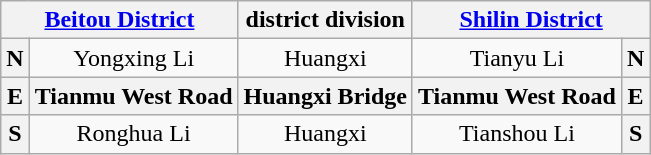<table class="wikitable">
<tr>
<th colspan="2"><a href='#'>Beitou District</a></th>
<th>district division</th>
<th colspan="2"><a href='#'>Shilin District</a></th>
</tr>
<tr align="center">
<th>N</th>
<td>Yongxing Li</td>
<td>Huangxi</td>
<td>Tianyu Li</td>
<th>N</th>
</tr>
<tr align="center">
<th>E</th>
<th colspan="1">Tianmu West Road</th>
<th colspan="1">Huangxi Bridge</th>
<th>Tianmu West Road</th>
<th>E</th>
</tr>
<tr align="center">
<th>S</th>
<td>Ronghua Li</td>
<td>Huangxi</td>
<td>Tianshou Li</td>
<th>S</th>
</tr>
</table>
